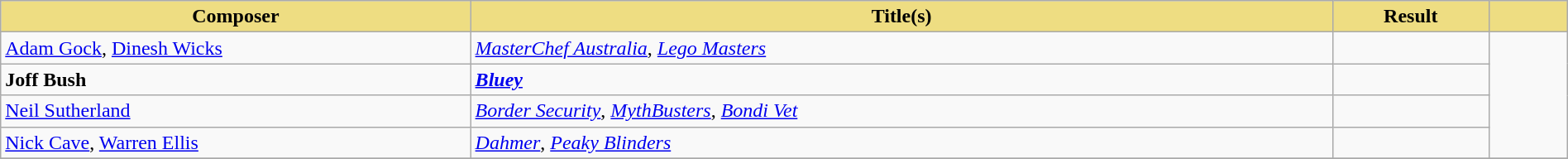<table class="wikitable" width=100%>
<tr>
<th style="width:30%;background:#EEDD82;">Composer</th>
<th style="width:55%;background:#EEDD82;">Title(s)</th>
<th style="width:10%;background:#EEDD82;">Result</th>
<th style="width:5%;background:#EEDD82;"></th>
</tr>
<tr>
<td><a href='#'>Adam Gock</a>, <a href='#'>Dinesh Wicks</a></td>
<td><em><a href='#'>MasterChef Australia</a></em>, <em><a href='#'>Lego Masters</a></em></td>
<td></td>
<td rowspan="4"><br></td>
</tr>
<tr>
<td><strong>Joff Bush</strong></td>
<td><strong><em><a href='#'>Bluey</a></em></strong></td>
<td></td>
</tr>
<tr>
<td><a href='#'>Neil Sutherland</a></td>
<td><em><a href='#'>Border Security</a></em>, <em><a href='#'>MythBusters</a></em>, <em><a href='#'>Bondi Vet</a></em></td>
<td></td>
</tr>
<tr>
<td><a href='#'>Nick Cave</a>, <a href='#'>Warren Ellis</a></td>
<td><em><a href='#'>Dahmer</a></em>, <em><a href='#'>Peaky Blinders</a></em></td>
<td></td>
</tr>
<tr>
</tr>
</table>
